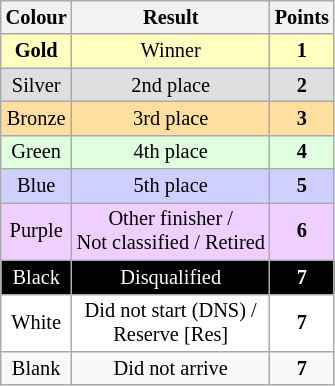<table class="wikitable" style="font-size: 85%; text-align:center">
<tr valign="top">
<th valign="middle">Colour</th>
<th valign="middle">Result</th>
<th valign="middle">Points</th>
</tr>
<tr>
<th style="background:#ffffbf;">Gold</th>
<td style="background:#ffffbf;">Winner</td>
<td style="background:#ffffbf;"><strong>1</strong></td>
</tr>
<tr>
<td style="background:#dfdfdf;">Silver</td>
<td style="background:#dfdfdf;">2nd place</td>
<td style="background:#dfdfdf;"><strong>2</strong></td>
</tr>
<tr>
<td style="background:#ffdf9f;">Bronze</td>
<td style="background:#ffdf9f;">3rd place</td>
<td style="background:#ffdf9f;"><strong>3</strong></td>
</tr>
<tr>
<td style="background:#dfffdf;">Green</td>
<td style="background:#dfffdf;">4th place</td>
<td style="background:#dfffdf;"><strong>4</strong></td>
</tr>
<tr>
<td style="background:#cfcfff;">Blue</td>
<td style="background:#cfcfff;">5th place</td>
<td style="background:#cfcfff;"><strong>5</strong></td>
</tr>
<tr>
<td style="background:#efcfff;">Purple</td>
<td style="background:#efcfff;">Other finisher /<br>Not classified / Retired</td>
<td style="background:#efcfff;"><strong>6</strong></td>
</tr>
<tr>
<td style="background:#000000; color:white">Black</td>
<td style="background:#000000; color:white">Disqualified</td>
<td style="background:#000000; color:white"><strong>7</strong></td>
</tr>
<tr>
<td style="background:#ffffff;">White</td>
<td style="background:#ffffff;">Did not start (DNS) /<br> Reserve [Res]</td>
<td style="background:#ffffff;"><strong>7</strong></td>
</tr>
<tr>
<td>Blank</td>
<td>Did not arrive</td>
<td><strong>7</strong></td>
</tr>
</table>
